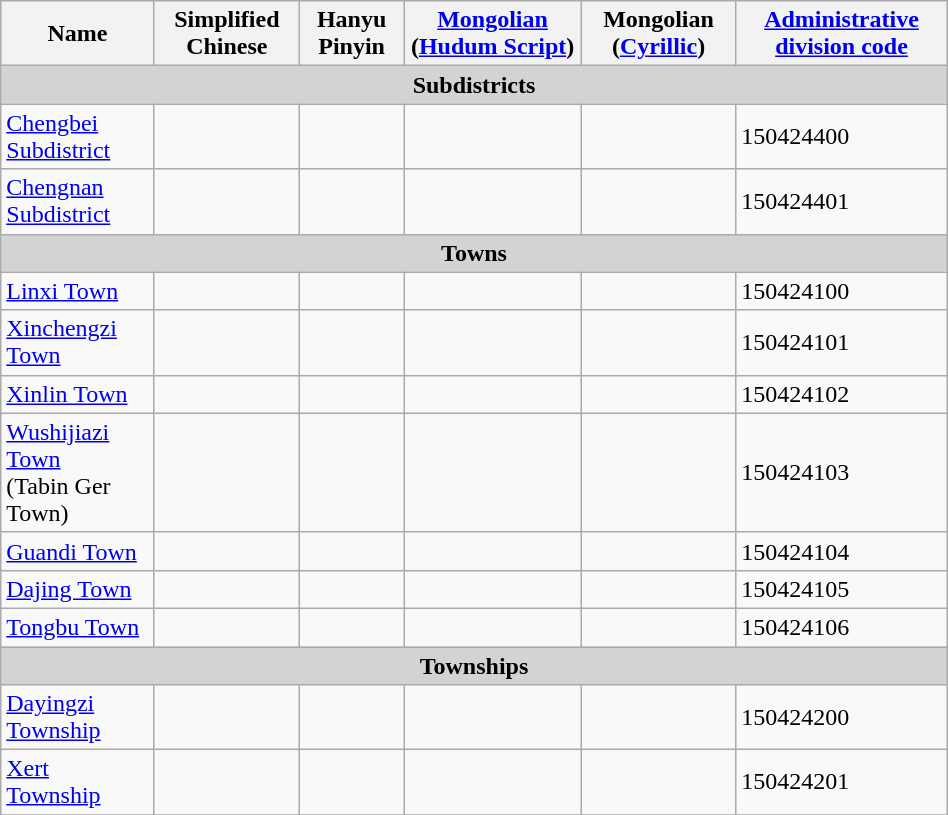<table class="wikitable" align="center" style="width:50%; border="1">
<tr>
<th>Name</th>
<th>Simplified Chinese</th>
<th>Hanyu Pinyin</th>
<th><a href='#'>Mongolian</a> (<a href='#'>Hudum Script</a>)</th>
<th>Mongolian (<a href='#'>Cyrillic</a>)</th>
<th><a href='#'>Administrative division code</a></th>
</tr>
<tr>
<td colspan="6"  style="text-align:center; background:#d3d3d3;"><strong>Subdistricts</strong></td>
</tr>
<tr --------->
<td><a href='#'>Chengbei Subdistrict</a></td>
<td></td>
<td></td>
<td></td>
<td></td>
<td>150424400</td>
</tr>
<tr>
<td><a href='#'>Chengnan Subdistrict</a></td>
<td></td>
<td></td>
<td></td>
<td></td>
<td>150424401</td>
</tr>
<tr>
<td colspan="6"  style="text-align:center; background:#d3d3d3;"><strong>Towns</strong></td>
</tr>
<tr --------->
<td><a href='#'>Linxi Town</a></td>
<td></td>
<td></td>
<td></td>
<td></td>
<td>150424100</td>
</tr>
<tr>
<td><a href='#'>Xinchengzi Town</a></td>
<td></td>
<td></td>
<td></td>
<td></td>
<td>150424101</td>
</tr>
<tr>
<td><a href='#'>Xinlin Town</a></td>
<td></td>
<td></td>
<td></td>
<td></td>
<td>150424102</td>
</tr>
<tr>
<td><a href='#'>Wushijiazi Town</a><br>(Tabin Ger Town)</td>
<td></td>
<td></td>
<td></td>
<td></td>
<td>150424103</td>
</tr>
<tr>
<td><a href='#'>Guandi Town</a></td>
<td></td>
<td></td>
<td></td>
<td></td>
<td>150424104</td>
</tr>
<tr>
<td><a href='#'>Dajing Town</a></td>
<td></td>
<td></td>
<td></td>
<td></td>
<td>150424105</td>
</tr>
<tr>
<td><a href='#'>Tongbu Town</a></td>
<td></td>
<td></td>
<td></td>
<td></td>
<td>150424106</td>
</tr>
<tr>
<td colspan="6"  style="text-align:center; background:#d3d3d3;"><strong>Townships</strong></td>
</tr>
<tr --------->
<td><a href='#'>Dayingzi Township</a></td>
<td></td>
<td></td>
<td></td>
<td></td>
<td>150424200</td>
</tr>
<tr>
<td><a href='#'>Xert Township</a></td>
<td></td>
<td></td>
<td></td>
<td></td>
<td>150424201</td>
</tr>
<tr>
</tr>
</table>
